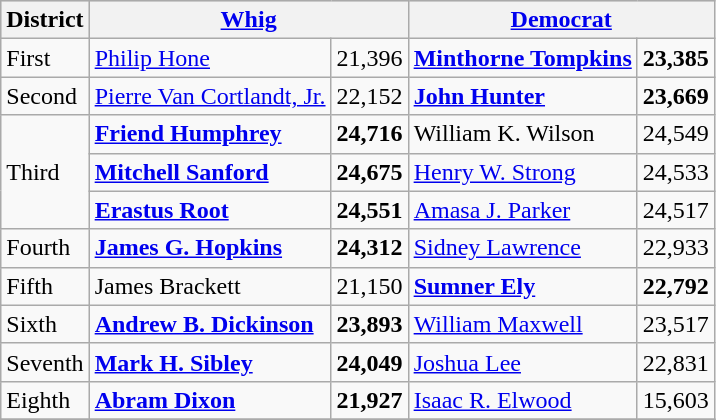<table class=wikitable>
<tr bgcolor=lightgrey>
<th>District</th>
<th colspan="2" ><a href='#'>Whig</a></th>
<th colspan="2" ><a href='#'>Democrat</a></th>
</tr>
<tr>
<td>First</td>
<td><a href='#'>Philip Hone</a></td>
<td align="right">21,396</td>
<td><strong><a href='#'>Minthorne Tompkins</a></strong></td>
<td align="right"><strong>23,385</strong></td>
</tr>
<tr>
<td>Second</td>
<td><a href='#'>Pierre Van Cortlandt, Jr.</a></td>
<td align="right">22,152</td>
<td><strong><a href='#'>John Hunter</a></strong></td>
<td align="right"><strong>23,669</strong></td>
</tr>
<tr>
<td rowspan="3">Third</td>
<td><strong><a href='#'>Friend Humphrey</a></strong></td>
<td align="right"><strong>24,716</strong></td>
<td>William K. Wilson</td>
<td align="right">24,549</td>
</tr>
<tr>
<td><strong><a href='#'>Mitchell Sanford</a></strong></td>
<td align="right"><strong>24,675</strong></td>
<td><a href='#'>Henry W. Strong</a></td>
<td align="right">24,533</td>
</tr>
<tr>
<td><strong><a href='#'>Erastus Root</a></strong></td>
<td align="right"><strong>24,551</strong></td>
<td><a href='#'>Amasa J. Parker</a></td>
<td align="right">24,517</td>
</tr>
<tr>
<td>Fourth</td>
<td><strong><a href='#'>James G. Hopkins</a></strong></td>
<td align="right"><strong>24,312</strong></td>
<td><a href='#'>Sidney Lawrence</a></td>
<td align="right">22,933</td>
</tr>
<tr>
<td>Fifth</td>
<td>James Brackett</td>
<td align="right">21,150</td>
<td><strong><a href='#'>Sumner Ely</a></strong></td>
<td align="right"><strong>22,792</strong></td>
</tr>
<tr>
<td>Sixth</td>
<td><strong><a href='#'>Andrew B. Dickinson</a></strong></td>
<td align="right"><strong>23,893</strong></td>
<td><a href='#'>William Maxwell</a></td>
<td align="right">23,517</td>
</tr>
<tr>
<td>Seventh</td>
<td><strong><a href='#'>Mark H. Sibley</a></strong></td>
<td align="right"><strong>24,049</strong></td>
<td><a href='#'>Joshua Lee</a></td>
<td align="right">22,831</td>
</tr>
<tr>
<td>Eighth</td>
<td><strong><a href='#'>Abram Dixon</a></strong></td>
<td align="right"><strong>21,927</strong></td>
<td><a href='#'>Isaac R. Elwood</a></td>
<td align="right">15,603</td>
</tr>
<tr>
</tr>
</table>
